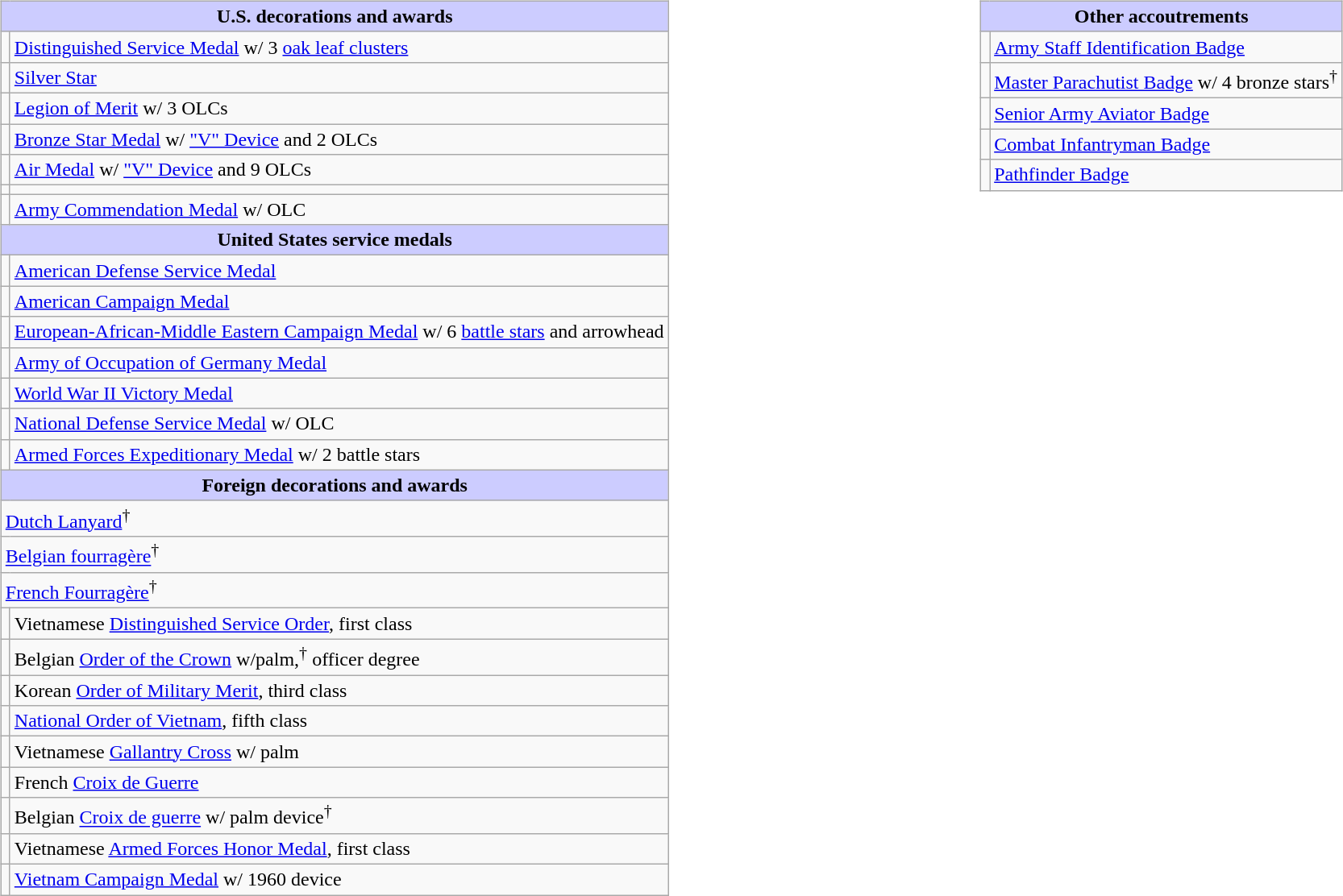<table style="width:100%;">
<tr>
<td valign="top"><br><table class="wikitable">
<tr style="background:#ccf; text-align:center;">
<td colspan=2><strong>U.S. decorations and awards</strong></td>
</tr>
<tr>
<td></td>
<td><a href='#'>Distinguished Service Medal</a> w/ 3 <a href='#'>oak leaf clusters</a></td>
</tr>
<tr>
<td></td>
<td><a href='#'>Silver Star</a></td>
</tr>
<tr>
<td></td>
<td><a href='#'>Legion of Merit</a> w/ 3 OLCs</td>
</tr>
<tr>
<td></td>
<td><a href='#'>Bronze Star Medal</a> w/ <a href='#'>"V" Device</a> and 2 OLCs</td>
</tr>
<tr>
<td></td>
<td><a href='#'>Air Medal</a> w/ <a href='#'>"V" Device</a> and 9 OLCs</td>
</tr>
<tr>
<td></td>
<td></td>
</tr>
<tr>
<td></td>
<td><a href='#'>Army Commendation Medal</a> w/ OLC</td>
</tr>
<tr style="background:#ccf; text-align:center;">
<td colspan=2><strong>United States service medals</strong></td>
</tr>
<tr>
<td></td>
<td><a href='#'>American Defense Service Medal</a></td>
</tr>
<tr>
<td></td>
<td><a href='#'>American Campaign Medal</a></td>
</tr>
<tr>
<td></td>
<td><a href='#'>European-African-Middle Eastern Campaign Medal</a> w/ 6 <a href='#'>battle stars</a> and arrowhead</td>
</tr>
<tr>
<td></td>
<td><a href='#'>Army of Occupation of Germany Medal</a></td>
</tr>
<tr>
<td></td>
<td><a href='#'>World War II Victory Medal</a></td>
</tr>
<tr>
<td></td>
<td><a href='#'>National Defense Service Medal</a> w/ OLC</td>
</tr>
<tr>
<td></td>
<td><a href='#'>Armed Forces Expeditionary Medal</a> w/ 2 battle stars</td>
</tr>
<tr style="background:#ccf; text-align:center;">
<td colspan=2><strong>Foreign decorations and awards</strong></td>
</tr>
<tr>
<td colspan=2><a href='#'>Dutch Lanyard</a><sup>†</sup></td>
</tr>
<tr>
<td colspan=2><a href='#'>Belgian fourragère</a><sup>†</sup></td>
</tr>
<tr>
<td colspan=2><a href='#'>French Fourragère</a><sup>†</sup></td>
</tr>
<tr>
<td></td>
<td>Vietnamese <a href='#'>Distinguished Service Order</a>, first class</td>
</tr>
<tr>
<td></td>
<td>Belgian <a href='#'>Order of the Crown</a> w/palm,<sup>†</sup> officer degree</td>
</tr>
<tr>
<td></td>
<td>Korean <a href='#'>Order of Military Merit</a>, third class</td>
</tr>
<tr>
<td></td>
<td><a href='#'>National Order of Vietnam</a>, fifth class</td>
</tr>
<tr>
<td></td>
<td>Vietnamese <a href='#'>Gallantry Cross</a> w/ palm</td>
</tr>
<tr>
<td></td>
<td>French <a href='#'>Croix de Guerre</a></td>
</tr>
<tr>
<td></td>
<td>Belgian <a href='#'>Croix de guerre</a> w/ palm device<sup>†</sup></td>
</tr>
<tr>
<td></td>
<td>Vietnamese <a href='#'>Armed Forces Honor Medal</a>, first class</td>
</tr>
<tr>
<td></td>
<td><a href='#'>Vietnam Campaign Medal</a> w/ 1960 device</td>
</tr>
</table>
</td>
<td valign="top"><br><table class="wikitable">
<tr style="background:#ccf; text-align:center;">
<td colspan=2><strong>Other accoutrements</strong></td>
</tr>
<tr>
<td align=center></td>
<td><a href='#'>Army Staff Identification Badge</a></td>
</tr>
<tr>
<td align=center></td>
<td><a href='#'>Master Parachutist Badge</a> w/ 4 bronze stars<sup>†</sup></td>
</tr>
<tr>
<td align=center></td>
<td><a href='#'>Senior Army Aviator Badge</a></td>
</tr>
<tr>
<td align=center></td>
<td><a href='#'>Combat Infantryman Badge</a></td>
</tr>
<tr>
<td align=center></td>
<td><a href='#'>Pathfinder Badge</a></td>
</tr>
</table>
</td>
</tr>
</table>
